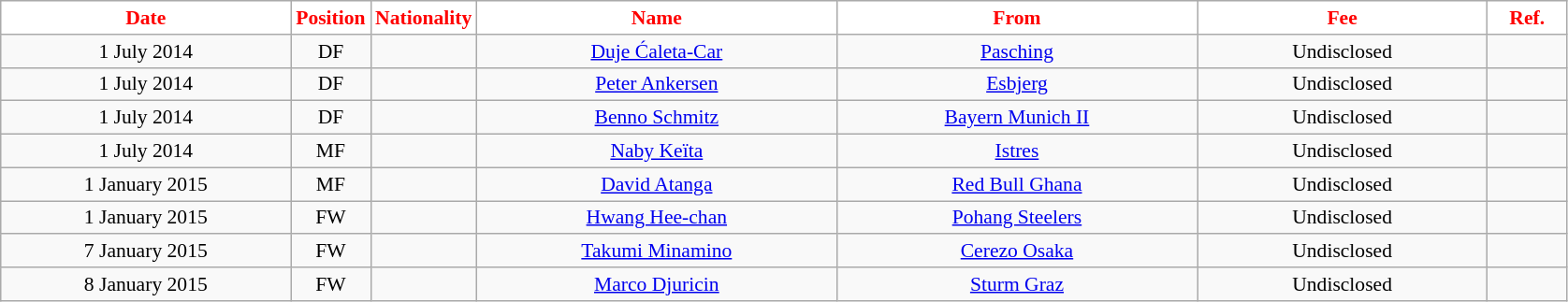<table class="wikitable"  style="text-align:center; font-size:90%; ">
<tr>
<th style="background:#FFFFFF; color:#FF0000; width:200px;">Date</th>
<th style="background:#FFFFFF; color:#FF0000; width:50px;">Position</th>
<th style="background:#FFFFFF; color:#FF0000; width:50px;">Nationality</th>
<th style="background:#FFFFFF; color:#FF0000; width:250px;">Name</th>
<th style="background:#FFFFFF; color:#FF0000; width:250px;">From</th>
<th style="background:#FFFFFF; color:#FF0000; width:200px;">Fee</th>
<th style="background:#FFFFFF; color:#FF0000; width:50px;">Ref.</th>
</tr>
<tr>
<td>1 July 2014</td>
<td>DF</td>
<td></td>
<td><a href='#'>Duje Ćaleta-Car</a></td>
<td><a href='#'>Pasching</a></td>
<td>Undisclosed</td>
<td></td>
</tr>
<tr>
<td>1 July 2014</td>
<td>DF</td>
<td></td>
<td><a href='#'>Peter Ankersen</a></td>
<td><a href='#'>Esbjerg</a></td>
<td>Undisclosed</td>
<td></td>
</tr>
<tr>
<td>1 July 2014</td>
<td>DF</td>
<td></td>
<td><a href='#'>Benno Schmitz</a></td>
<td><a href='#'>Bayern Munich II</a></td>
<td>Undisclosed</td>
<td></td>
</tr>
<tr>
<td>1 July 2014</td>
<td>MF</td>
<td></td>
<td><a href='#'>Naby Keïta</a></td>
<td><a href='#'>Istres</a></td>
<td>Undisclosed</td>
<td></td>
</tr>
<tr>
<td>1 January 2015</td>
<td>MF</td>
<td></td>
<td><a href='#'>David Atanga</a></td>
<td><a href='#'>Red Bull Ghana</a></td>
<td>Undisclosed</td>
<td></td>
</tr>
<tr>
<td>1 January 2015</td>
<td>FW</td>
<td></td>
<td><a href='#'>Hwang Hee-chan</a></td>
<td><a href='#'>Pohang Steelers</a></td>
<td>Undisclosed</td>
<td></td>
</tr>
<tr>
<td>7 January 2015</td>
<td>FW</td>
<td></td>
<td><a href='#'>Takumi Minamino</a></td>
<td><a href='#'>Cerezo Osaka</a></td>
<td>Undisclosed</td>
<td></td>
</tr>
<tr>
<td>8 January 2015</td>
<td>FW</td>
<td></td>
<td><a href='#'>Marco Djuricin</a></td>
<td><a href='#'>Sturm Graz</a></td>
<td>Undisclosed</td>
<td></td>
</tr>
</table>
